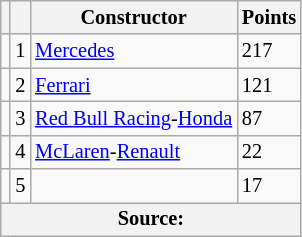<table class="wikitable" style="font-size: 85%;">
<tr>
<th></th>
<th></th>
<th>Constructor</th>
<th>Points</th>
</tr>
<tr>
<td align="left"></td>
<td align="center">1</td>
<td> <a href='#'>Mercedes</a></td>
<td>217</td>
</tr>
<tr>
<td align="left"></td>
<td align="center">2</td>
<td> <a href='#'>Ferrari</a></td>
<td>121</td>
</tr>
<tr>
<td align="left"></td>
<td align="center">3</td>
<td> <a href='#'>Red Bull Racing</a>-<a href='#'>Honda</a></td>
<td>87</td>
</tr>
<tr>
<td align="left"></td>
<td align="center">4</td>
<td> <a href='#'>McLaren</a>-<a href='#'>Renault</a></td>
<td align="left">22</td>
</tr>
<tr>
<td align="left"></td>
<td align="center">5</td>
<td></td>
<td align="left">17</td>
</tr>
<tr>
<th colspan=4>Source:</th>
</tr>
</table>
